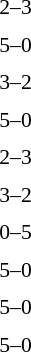<table style="font-size:90%">
<tr>
<td colspan=3></td>
</tr>
<tr>
<td align=right></td>
<td align=center>2–3</td>
<td><strong></strong></td>
</tr>
<tr>
<td colspan=3></td>
</tr>
<tr>
<td align=right><strong></strong></td>
<td align=center>5–0</td>
<td></td>
</tr>
<tr>
<td colspan=3></td>
</tr>
<tr>
<td align=right><strong></strong></td>
<td align=center>3–2</td>
<td></td>
</tr>
<tr>
<td colspan=3></td>
</tr>
<tr>
<td align=right><strong></strong></td>
<td align=center>5–0</td>
<td></td>
</tr>
<tr>
<td colspan=3></td>
</tr>
<tr>
<td width=150 align=right></td>
<td width=100 align=center>2–3</td>
<td><strong></strong></td>
</tr>
<tr>
<td colspan=3></td>
</tr>
<tr>
<td align=right><strong></strong></td>
<td align=center>3–2</td>
<td></td>
</tr>
<tr>
<td colspan=3></td>
</tr>
<tr>
<td align=right></td>
<td align=center>0–5</td>
<td><strong></strong></td>
</tr>
<tr>
<td colspan=3></td>
</tr>
<tr>
<td align=right><strong></strong></td>
<td align=center>5–0</td>
<td></td>
</tr>
<tr>
<td colspan=3></td>
</tr>
<tr>
<td align=right><strong></strong></td>
<td align=center>5–0</td>
<td></td>
</tr>
<tr>
<td colspan=3></td>
</tr>
<tr>
<td align=right><strong></strong></td>
<td align=center>5–0</td>
<td></td>
</tr>
</table>
